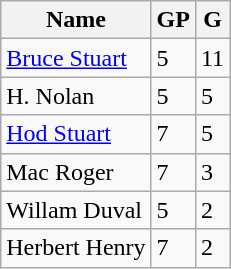<table class="wikitable">
<tr>
<th>Name</th>
<th>GP</th>
<th>G</th>
</tr>
<tr>
<td><a href='#'>Bruce Stuart</a></td>
<td>5</td>
<td>11</td>
</tr>
<tr>
<td>H. Nolan</td>
<td>5</td>
<td>5</td>
</tr>
<tr>
<td><a href='#'>Hod Stuart</a></td>
<td>7</td>
<td>5</td>
</tr>
<tr>
<td>Mac Roger</td>
<td>7</td>
<td>3</td>
</tr>
<tr>
<td>Willam Duval</td>
<td>5</td>
<td>2</td>
</tr>
<tr>
<td>Herbert Henry</td>
<td>7</td>
<td>2</td>
</tr>
</table>
